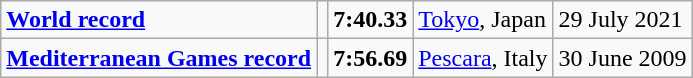<table class="wikitable">
<tr>
<td><strong><a href='#'>World record</a></strong></td>
<td></td>
<td><strong>7:40.33</strong></td>
<td><a href='#'>Tokyo</a>, Japan</td>
<td>29 July 2021</td>
</tr>
<tr>
<td><strong><a href='#'>Mediterranean Games record</a></strong></td>
<td></td>
<td><strong>7:56.69</strong></td>
<td><a href='#'>Pescara</a>, Italy</td>
<td>30 June 2009</td>
</tr>
</table>
